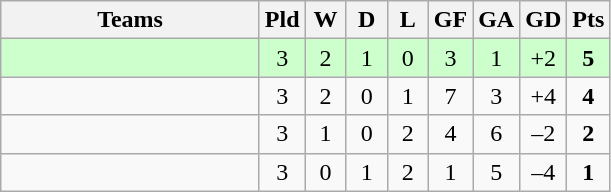<table class="wikitable" style="text-align: center;">
<tr>
<th width=165>Teams</th>
<th width=20>Pld</th>
<th width=20>W</th>
<th width=20>D</th>
<th width=20>L</th>
<th width=20>GF</th>
<th width=20>GA</th>
<th width=20>GD</th>
<th width=20>Pts</th>
</tr>
<tr align=center style="background:#ccffcc;">
<td style="text-align:left;"></td>
<td>3</td>
<td>2</td>
<td>1</td>
<td>0</td>
<td>3</td>
<td>1</td>
<td>+2</td>
<td><strong>5</strong></td>
</tr>
<tr>
<td style="text-align:left;"></td>
<td>3</td>
<td>2</td>
<td>0</td>
<td>1</td>
<td>7</td>
<td>3</td>
<td>+4</td>
<td><strong>4</strong></td>
</tr>
<tr align=center>
<td style="text-align:left;"></td>
<td>3</td>
<td>1</td>
<td>0</td>
<td>2</td>
<td>4</td>
<td>6</td>
<td>–2</td>
<td><strong>2</strong></td>
</tr>
<tr align=center>
<td style="text-align:left;"></td>
<td>3</td>
<td>0</td>
<td>1</td>
<td>2</td>
<td>1</td>
<td>5</td>
<td>–4</td>
<td><strong>1</strong></td>
</tr>
</table>
